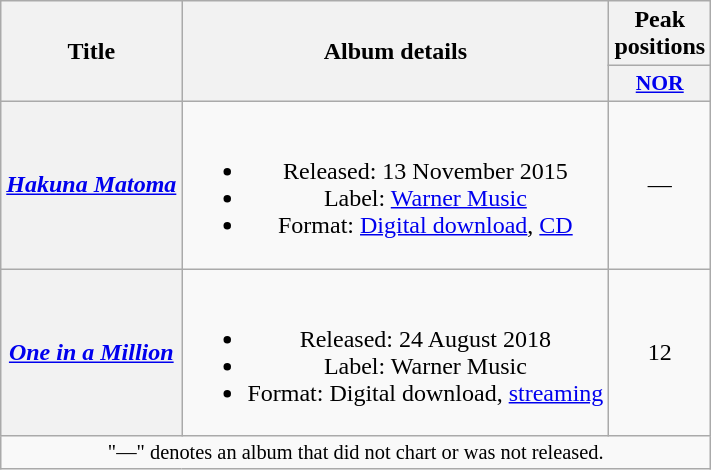<table class="wikitable plainrowheaders" style="text-align:center;">
<tr>
<th scope="col" rowspan="2">Title</th>
<th scope="col" rowspan="2">Album details</th>
<th colspan="1">Peak positions</th>
</tr>
<tr>
<th scope="col" style="width:2.5em;font-size:90%;"><a href='#'>NOR</a><br></th>
</tr>
<tr>
<th scope="row"><em><a href='#'>Hakuna Matoma</a></em></th>
<td><br><ul><li>Released: 13 November 2015</li><li>Label: <a href='#'>Warner Music</a></li><li>Format: <a href='#'>Digital download</a>, <a href='#'>CD</a></li></ul></td>
<td>—</td>
</tr>
<tr>
<th scope="row"><em><a href='#'>One in a Million</a></em></th>
<td><br><ul><li>Released: 24 August 2018</li><li>Label: Warner Music</li><li>Format: Digital download, <a href='#'>streaming</a></li></ul></td>
<td>12</td>
</tr>
<tr>
<td colspan="3" style="font-size:85%">"—" denotes an album that did not chart or was not released.</td>
</tr>
</table>
